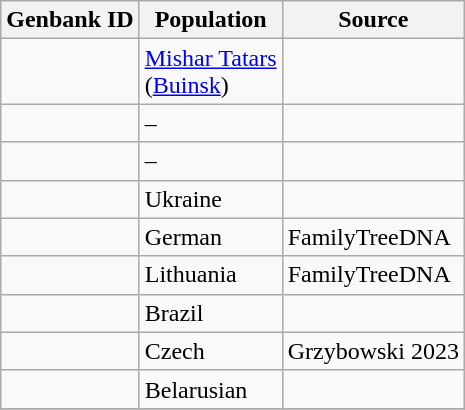<table class="wikitable sortable">
<tr>
<th scope="col">Genbank ID</th>
<th scope="col">Population</th>
<th scope="col">Source</th>
</tr>
<tr>
<td></td>
<td><a href='#'>Mishar Tatars</a><br>(<a href='#'>Buinsk</a>)</td>
<td></td>
</tr>
<tr>
<td></td>
<td>–</td>
<td></td>
</tr>
<tr>
<td></td>
<td>–</td>
<td></td>
</tr>
<tr>
<td></td>
<td>Ukraine</td>
<td></td>
</tr>
<tr>
<td></td>
<td>German</td>
<td>FamilyTreeDNA</td>
</tr>
<tr>
<td></td>
<td>Lithuania</td>
<td>FamilyTreeDNA</td>
</tr>
<tr>
<td></td>
<td>Brazil</td>
<td></td>
</tr>
<tr>
<td></td>
<td>Czech</td>
<td>Grzybowski 2023</td>
</tr>
<tr>
<td></td>
<td>Belarusian</td>
<td></td>
</tr>
<tr>
</tr>
</table>
